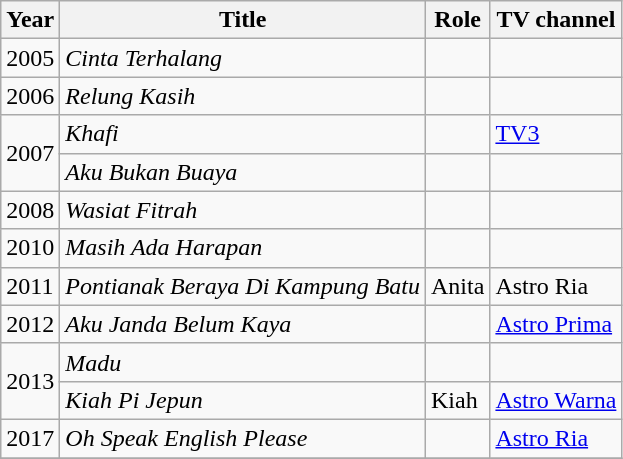<table class="wikitable">
<tr>
<th>Year</th>
<th>Title</th>
<th>Role</th>
<th>TV channel</th>
</tr>
<tr>
<td>2005</td>
<td><em>Cinta Terhalang</em></td>
<td></td>
<td></td>
</tr>
<tr>
<td>2006</td>
<td><em>Relung Kasih</em></td>
<td></td>
<td></td>
</tr>
<tr>
<td rowspan=2>2007</td>
<td><em>Khafi</em></td>
<td></td>
<td><a href='#'>TV3</a></td>
</tr>
<tr>
<td><em>Aku Bukan Buaya</em></td>
<td></td>
<td></td>
</tr>
<tr>
<td>2008</td>
<td><em>Wasiat Fitrah</em></td>
<td></td>
<td></td>
</tr>
<tr>
<td>2010</td>
<td><em>Masih Ada Harapan</em></td>
<td></td>
<td></td>
</tr>
<tr>
<td>2011</td>
<td><em>Pontianak Beraya Di Kampung Batu</em></td>
<td>Anita</td>
<td>Astro Ria</td>
</tr>
<tr>
<td>2012</td>
<td><em>Aku Janda Belum Kaya</em></td>
<td></td>
<td><a href='#'>Astro Prima</a></td>
</tr>
<tr>
<td rowspan=2>2013</td>
<td><em>Madu</em></td>
<td></td>
<td></td>
</tr>
<tr>
<td><em>Kiah Pi Jepun</em></td>
<td>Kiah</td>
<td><a href='#'>Astro Warna</a></td>
</tr>
<tr>
<td>2017</td>
<td><em>Oh Speak English Please</em></td>
<td></td>
<td><a href='#'>Astro Ria</a></td>
</tr>
<tr>
</tr>
</table>
